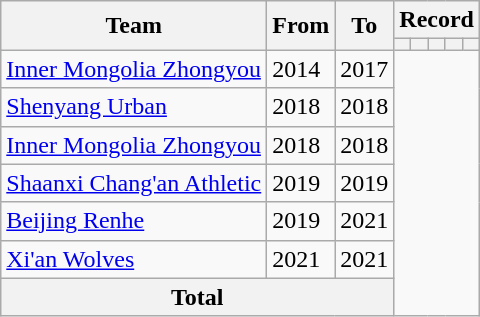<table class=wikitable style="text-align:center">
<tr>
<th rowspan=2>Team</th>
<th rowspan=2>From</th>
<th rowspan=2>To</th>
<th colspan=5>Record</th>
</tr>
<tr>
<th></th>
<th></th>
<th></th>
<th></th>
<th></th>
</tr>
<tr>
<td align=left><a href='#'>Inner Mongolia Zhongyou</a></td>
<td align=left>2014</td>
<td align=left>2017<br></td>
</tr>
<tr>
<td align=left><a href='#'>Shenyang Urban</a></td>
<td align=left>2018</td>
<td align=left>2018<br></td>
</tr>
<tr>
<td align=left><a href='#'>Inner Mongolia Zhongyou</a></td>
<td align=left>2018</td>
<td align=left>2018<br></td>
</tr>
<tr>
<td align=left><a href='#'>Shaanxi Chang'an Athletic</a></td>
<td align=left>2019</td>
<td align=left>2019<br></td>
</tr>
<tr>
<td align=left><a href='#'>Beijing Renhe</a></td>
<td align=left>2019</td>
<td align=left>2021<br></td>
</tr>
<tr>
<td align=left><a href='#'>Xi'an Wolves</a></td>
<td align=left>2021</td>
<td align=left>2021<br></td>
</tr>
<tr>
<th colspan=3>Total<br></th>
</tr>
</table>
